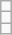<table class="wikitable">
<tr>
<td></td>
</tr>
<tr>
<td></td>
</tr>
<tr>
<td></td>
</tr>
</table>
